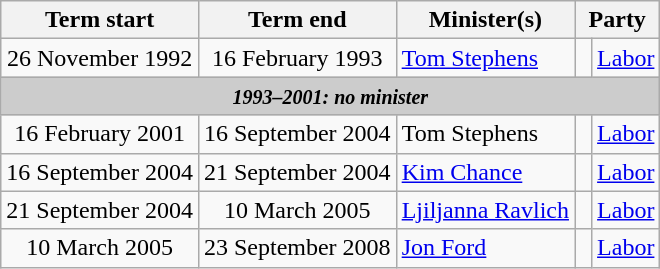<table class="wikitable">
<tr>
<th>Term start</th>
<th>Term end</th>
<th>Minister(s)</th>
<th colspan="2">Party</th>
</tr>
<tr>
<td align=center>26 November 1992</td>
<td align=center>16 February 1993</td>
<td><a href='#'>Tom Stephens</a></td>
<td> </td>
<td><a href='#'>Labor</a></td>
</tr>
<tr>
<th colspan=5 style="background: #cccccc;"><small><strong><em>1993–2001: no minister</em></strong></small></th>
</tr>
<tr>
<td align=center>16 February 2001</td>
<td align=center>16 September 2004</td>
<td>Tom Stephens </td>
<td> </td>
<td><a href='#'>Labor</a></td>
</tr>
<tr>
<td align=center>16 September 2004</td>
<td align=center>21 September 2004</td>
<td><a href='#'>Kim Chance</a></td>
<td> </td>
<td><a href='#'>Labor</a></td>
</tr>
<tr>
<td align=center>21 September 2004</td>
<td align=center>10 March 2005</td>
<td><a href='#'>Ljiljanna Ravlich</a></td>
<td> </td>
<td><a href='#'>Labor</a></td>
</tr>
<tr>
<td align=center>10 March 2005</td>
<td align=center>23 September 2008</td>
<td><a href='#'>Jon Ford</a></td>
<td> </td>
<td><a href='#'>Labor</a></td>
</tr>
</table>
